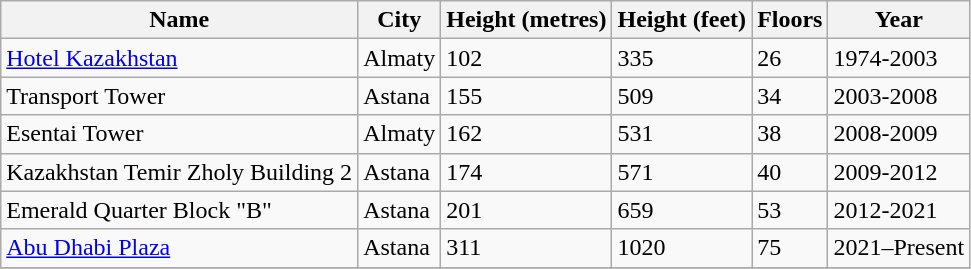<table class="wikitable">
<tr>
<th>Name</th>
<th>City</th>
<th>Height (metres)</th>
<th>Height (feet)</th>
<th>Floors</th>
<th>Year</th>
</tr>
<tr>
<td><a href='#'>Hotel Kazakhstan</a></td>
<td>Almaty</td>
<td>102</td>
<td>335</td>
<td>26</td>
<td>1974-2003</td>
</tr>
<tr>
<td>Transport Tower</td>
<td>Astana</td>
<td>155</td>
<td>509</td>
<td>34</td>
<td>2003-2008</td>
</tr>
<tr>
<td>Esentai Tower</td>
<td>Almaty</td>
<td>162</td>
<td>531</td>
<td>38</td>
<td>2008-2009</td>
</tr>
<tr>
<td>Kazakhstan Temir Zholy Building 2</td>
<td>Astana</td>
<td>174</td>
<td>571</td>
<td>40</td>
<td>2009-2012</td>
</tr>
<tr>
<td>Emerald Quarter Block "B"</td>
<td>Astana</td>
<td>201</td>
<td>659</td>
<td>53</td>
<td>2012-2021</td>
</tr>
<tr>
<td><a href='#'>Abu Dhabi Plaza</a></td>
<td>Astana</td>
<td>311</td>
<td>1020</td>
<td>75</td>
<td>2021–Present</td>
</tr>
<tr>
</tr>
</table>
